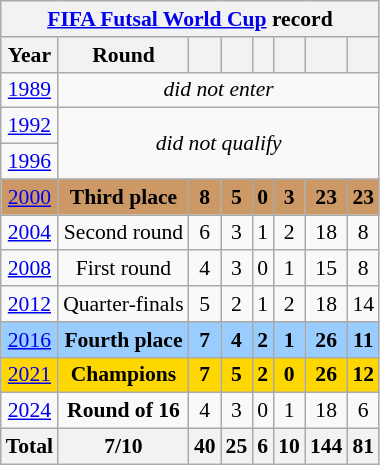<table class="wikitable" style="text-align: center;font-size:90%;">
<tr>
<th colspan=9><a href='#'>FIFA Futsal World Cup</a> record</th>
</tr>
<tr>
<th>Year</th>
<th>Round</th>
<th></th>
<th></th>
<th></th>
<th></th>
<th></th>
<th></th>
</tr>
<tr>
<td> <a href='#'>1989</a></td>
<td colspan=8><em>did not enter</em></td>
</tr>
<tr>
<td> <a href='#'>1992</a></td>
<td rowspan=2 colspan=8><em>did not qualify</em></td>
</tr>
<tr>
<td> <a href='#'>1996</a></td>
</tr>
<tr bgcolor="#cc9966">
<td> <a href='#'>2000</a></td>
<td><strong>Third place</strong></td>
<td><strong>8</strong></td>
<td><strong>5</strong></td>
<td><strong>0</strong></td>
<td><strong>3</strong></td>
<td><strong>23</strong></td>
<td><strong>23</strong></td>
</tr>
<tr>
<td> <a href='#'>2004</a></td>
<td>Second round</td>
<td>6</td>
<td>3</td>
<td>1</td>
<td>2</td>
<td>18</td>
<td>8</td>
</tr>
<tr>
<td> <a href='#'>2008</a></td>
<td>First round</td>
<td>4</td>
<td>3</td>
<td>0</td>
<td>1</td>
<td>15</td>
<td>8</td>
</tr>
<tr>
<td> <a href='#'>2012</a></td>
<td>Quarter-finals</td>
<td>5</td>
<td>2</td>
<td>1</td>
<td>2</td>
<td>18</td>
<td>14</td>
</tr>
<tr bgcolor=#9acdff>
<td> <a href='#'>2016</a></td>
<td><strong>Fourth place</strong></td>
<td><strong>7</strong></td>
<td><strong>4</strong></td>
<td><strong>2</strong></td>
<td><strong>1</strong></td>
<td><strong>26</strong></td>
<td><strong>11</strong></td>
</tr>
<tr bgcolor=gold>
<td> <a href='#'>2021</a></td>
<td><strong>Champions</strong></td>
<td><strong>7</strong></td>
<td><strong>5</strong></td>
<td><strong>2</strong></td>
<td><strong>0</strong></td>
<td><strong>26</strong></td>
<td><strong>12</strong></td>
</tr>
<tr>
<td> <a href='#'>2024</a></td>
<td><strong>Round of 16</strong></td>
<td>4</td>
<td>3</td>
<td>0</td>
<td>1</td>
<td>18</td>
<td>6</td>
</tr>
<tr>
<th><strong>Total</strong></th>
<th>7/10</th>
<th>40</th>
<th>25</th>
<th>6</th>
<th>10</th>
<th>144</th>
<th>81</th>
</tr>
</table>
